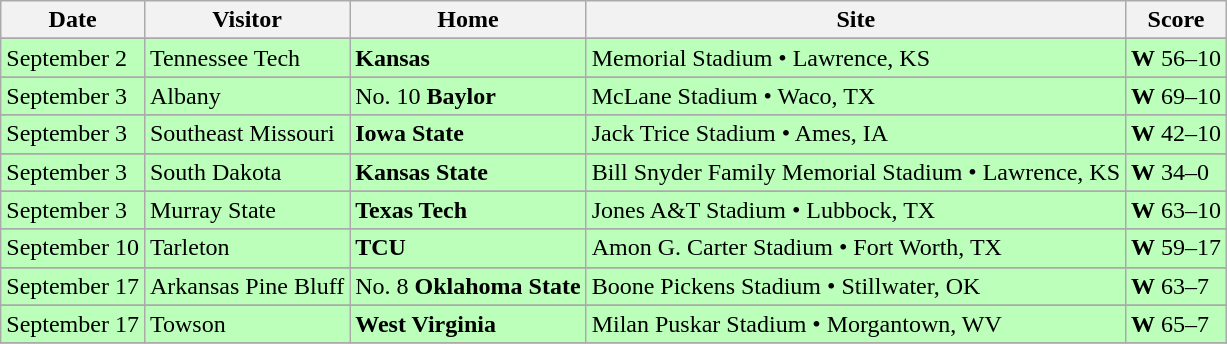<table class="wikitable">
<tr>
<th>Date</th>
<th>Visitor</th>
<th>Home</th>
<th>Site</th>
<th>Score</th>
</tr>
<tr>
</tr>
<tr style="background:#bfb">
<td>September 2</td>
<td>Tennessee Tech</td>
<td><strong>Kansas</strong></td>
<td>Memorial Stadium • Lawrence, KS</td>
<td><strong>W</strong> 56–10</td>
</tr>
<tr>
</tr>
<tr style="background:#bfb">
<td>September 3</td>
<td>Albany</td>
<td>No. 10 <strong>Baylor</strong></td>
<td>McLane Stadium • Waco, TX</td>
<td><strong>W</strong> 69–10</td>
</tr>
<tr>
</tr>
<tr style="background:#bfb">
<td>September 3</td>
<td>Southeast Missouri</td>
<td><strong>Iowa State</strong></td>
<td>Jack Trice Stadium • Ames, IA</td>
<td><strong>W</strong> 42–10</td>
</tr>
<tr>
</tr>
<tr style="background:#bfb;">
<td>September 3</td>
<td>South Dakota</td>
<td><strong>Kansas State</strong></td>
<td>Bill Snyder Family Memorial Stadium • Lawrence, KS</td>
<td><strong>W</strong> 34–0</td>
</tr>
<tr>
</tr>
<tr style="background:#bfb;">
<td>September 3</td>
<td>Murray State</td>
<td><strong>Texas Tech</strong></td>
<td>Jones A&T Stadium • Lubbock, TX</td>
<td><strong>W</strong> 63–10</td>
</tr>
<tr>
</tr>
<tr style="background:#bfb">
<td>September 10</td>
<td>Tarleton</td>
<td><strong>TCU</strong></td>
<td>Amon G. Carter Stadium • Fort Worth, TX</td>
<td><strong>W</strong> 59–17</td>
</tr>
<tr>
</tr>
<tr style="background:#bfb">
<td>September 17</td>
<td>Arkansas Pine Bluff</td>
<td>No. 8 <strong>Oklahoma State</strong></td>
<td>Boone Pickens Stadium • Stillwater, OK</td>
<td><strong>W</strong> 63–7</td>
</tr>
<tr>
</tr>
<tr style="background:#bfb;">
<td>September 17</td>
<td>Towson</td>
<td><strong>West Virginia</strong></td>
<td>Milan Puskar Stadium • Morgantown, WV</td>
<td><strong>W</strong> 65–7</td>
</tr>
<tr>
</tr>
</table>
